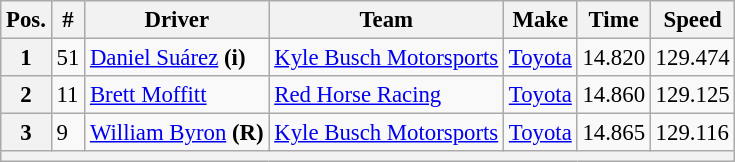<table class="wikitable" style="font-size:95%">
<tr>
<th>Pos.</th>
<th>#</th>
<th>Driver</th>
<th>Team</th>
<th>Make</th>
<th>Time</th>
<th>Speed</th>
</tr>
<tr>
<th>1</th>
<td>51</td>
<td><a href='#'>Daniel Suárez</a> <strong>(i)</strong></td>
<td><a href='#'>Kyle Busch Motorsports</a></td>
<td><a href='#'>Toyota</a></td>
<td>14.820</td>
<td>129.474</td>
</tr>
<tr>
<th>2</th>
<td>11</td>
<td><a href='#'>Brett Moffitt</a></td>
<td><a href='#'>Red Horse Racing</a></td>
<td><a href='#'>Toyota</a></td>
<td>14.860</td>
<td>129.125</td>
</tr>
<tr>
<th>3</th>
<td>9</td>
<td><a href='#'>William Byron</a> <strong>(R)</strong></td>
<td><a href='#'>Kyle Busch Motorsports</a></td>
<td><a href='#'>Toyota</a></td>
<td>14.865</td>
<td>129.116</td>
</tr>
<tr>
<th colspan="7"></th>
</tr>
</table>
